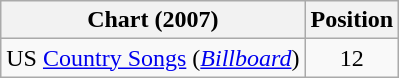<table class="wikitable sortable">
<tr>
<th scope="col">Chart (2007)</th>
<th scope="col">Position</th>
</tr>
<tr>
<td>US <a href='#'>Country Songs</a> (<em><a href='#'>Billboard</a></em>)</td>
<td align="center">12</td>
</tr>
</table>
